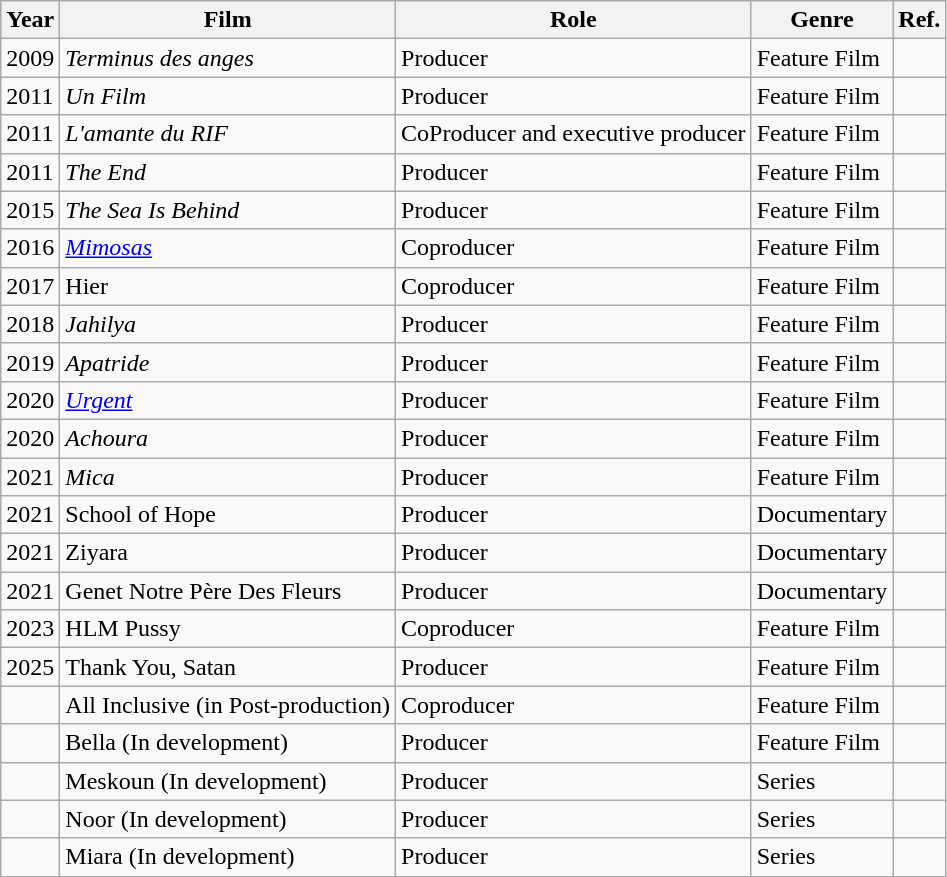<table class="wikitable">
<tr>
<th>Year</th>
<th>Film</th>
<th>Role</th>
<th>Genre</th>
<th>Ref.</th>
</tr>
<tr>
<td>2009</td>
<td><em>Terminus des anges</em></td>
<td>Producer</td>
<td>Feature Film</td>
<td></td>
</tr>
<tr>
<td>2011</td>
<td><em>Un Film</em></td>
<td>Producer</td>
<td>Feature Film</td>
<td></td>
</tr>
<tr>
<td>2011</td>
<td><em>L'amante du RIF</em></td>
<td>CoProducer and executive producer</td>
<td>Feature Film</td>
<td></td>
</tr>
<tr>
<td>2011</td>
<td><em>The End</em></td>
<td>Producer</td>
<td>Feature Film</td>
<td></td>
</tr>
<tr>
<td>2015</td>
<td><em>The Sea Is Behind</em></td>
<td>Producer</td>
<td>Feature Film</td>
<td></td>
</tr>
<tr>
<td>2016</td>
<td><em><a href='#'>Mimosas</a></em></td>
<td>Coproducer</td>
<td>Feature Film</td>
<td></td>
</tr>
<tr>
<td>2017</td>
<td>Hier</td>
<td>Coproducer</td>
<td>Feature Film</td>
<td></td>
</tr>
<tr>
<td>2018</td>
<td><em>Jahilya</em></td>
<td>Producer</td>
<td>Feature Film</td>
<td></td>
</tr>
<tr>
<td>2019</td>
<td><em>Apatride</em></td>
<td>Producer</td>
<td>Feature Film</td>
<td></td>
</tr>
<tr>
<td>2020</td>
<td><em><a href='#'>Urgent</a></em></td>
<td>Producer</td>
<td>Feature Film</td>
<td></td>
</tr>
<tr>
<td>2020</td>
<td><em>Achoura</em></td>
<td>Producer</td>
<td>Feature Film</td>
<td></td>
</tr>
<tr>
<td>2021</td>
<td><em>Mica</em></td>
<td>Producer</td>
<td>Feature Film</td>
<td></td>
</tr>
<tr>
<td>2021</td>
<td>School of Hope</td>
<td>Producer</td>
<td>Documentary</td>
<td></td>
</tr>
<tr>
<td>2021</td>
<td>Ziyara</td>
<td>Producer</td>
<td>Documentary</td>
<td></td>
</tr>
<tr>
<td>2021</td>
<td>Genet Notre Père Des Fleurs</td>
<td>Producer</td>
<td>Documentary</td>
<td></td>
</tr>
<tr>
<td>2023</td>
<td>HLM Pussy</td>
<td>Coproducer</td>
<td>Feature Film</td>
<td></td>
</tr>
<tr>
<td>2025</td>
<td>Thank You, Satan</td>
<td>Producer</td>
<td>Feature Film</td>
<td></td>
</tr>
<tr>
<td></td>
<td>All Inclusive  (in Post-production)</td>
<td>Coproducer</td>
<td>Feature Film</td>
<td></td>
</tr>
<tr>
<td></td>
<td>Bella (In development)</td>
<td>Producer</td>
<td>Feature Film</td>
<td></td>
</tr>
<tr>
<td></td>
<td>Meskoun (In development)</td>
<td>Producer</td>
<td>Series</td>
<td></td>
</tr>
<tr>
<td></td>
<td>Noor (In development)</td>
<td>Producer</td>
<td>Series</td>
<td></td>
</tr>
<tr>
<td></td>
<td>Miara (In development)</td>
<td>Producer</td>
<td>Series</td>
<td></td>
</tr>
</table>
